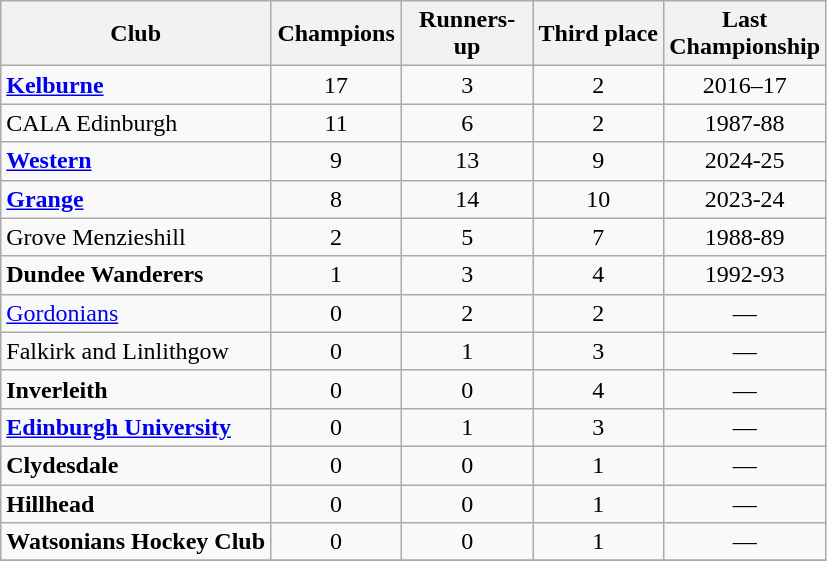<table class="wikitable sortable" style="text-align:center">
<tr>
<th>Club</th>
<th width=80>Champions</th>
<th width=80>Runners-up</th>
<th width=80>Third place</th>
<th width=80>Last Championship</th>
</tr>
<tr>
<td style="text-align:left"><strong><a href='#'>Kelburne</a></strong></td>
<td>17</td>
<td>3</td>
<td>2</td>
<td>2016–17</td>
</tr>
<tr>
<td style="text-align:left">CALA Edinburgh</td>
<td>11</td>
<td>6</td>
<td>2</td>
<td>1987-88</td>
</tr>
<tr>
<td style="text-align:left"><strong><a href='#'>Western</a></strong></td>
<td>9</td>
<td>13</td>
<td>9</td>
<td>2024-25</td>
</tr>
<tr>
<td style="text-align:left"><strong><a href='#'>Grange</a></strong></td>
<td>8</td>
<td>14</td>
<td>10</td>
<td>2023-24</td>
</tr>
<tr>
<td style="text-align:left">Grove Menzieshill</td>
<td>2</td>
<td>5</td>
<td>7</td>
<td>1988-89</td>
</tr>
<tr>
<td style="text-align:left"><strong>Dundee Wanderers</strong></td>
<td>1</td>
<td>3</td>
<td>4</td>
<td>1992-93</td>
</tr>
<tr>
<td style="text-align:left"><a href='#'>Gordonians</a></td>
<td>0</td>
<td>2</td>
<td>2</td>
<td>—</td>
</tr>
<tr>
<td style="text-align:left">Falkirk and Linlithgow</td>
<td>0</td>
<td>1</td>
<td>3</td>
<td>—</td>
</tr>
<tr>
<td style="text-align:left"><strong>Inverleith</strong></td>
<td>0</td>
<td>0</td>
<td>4</td>
<td>—</td>
</tr>
<tr>
<td style="text-align:left"><strong><a href='#'>Edinburgh University</a></strong></td>
<td>0</td>
<td>1</td>
<td>3</td>
<td>—</td>
</tr>
<tr>
<td style="text-align:left"><strong>Clydesdale</strong></td>
<td>0</td>
<td>0</td>
<td>1</td>
<td>—</td>
</tr>
<tr>
<td style="text-align:left"><strong>Hillhead</strong></td>
<td>0</td>
<td>0</td>
<td>1</td>
<td>—</td>
</tr>
<tr>
<td style="text-align:left"><strong>Watsonians Hockey Club</strong></td>
<td>0</td>
<td>0</td>
<td>1</td>
<td>—</td>
</tr>
<tr>
</tr>
</table>
